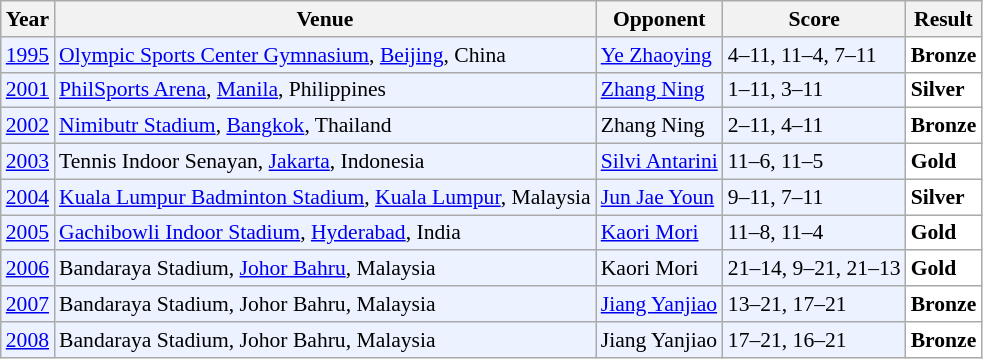<table class="sortable wikitable" style="font-size: 90%;">
<tr>
<th>Year</th>
<th>Venue</th>
<th>Opponent</th>
<th>Score</th>
<th>Result</th>
</tr>
<tr style="background:#ECF2FF">
<td align="center"><a href='#'>1995</a></td>
<td align="left"><a href='#'>Olympic Sports Center Gymnasium</a>, <a href='#'>Beijing</a>, China</td>
<td align="left"> <a href='#'>Ye Zhaoying</a></td>
<td align="left">4–11, 11–4, 7–11</td>
<td style="text-align:left; background:white"> <strong>Bronze</strong></td>
</tr>
<tr style="background:#ECF2FF">
<td align="center"><a href='#'>2001</a></td>
<td align="left"><a href='#'>PhilSports Arena</a>, <a href='#'>Manila</a>, Philippines</td>
<td align="left"> <a href='#'>Zhang Ning</a></td>
<td align="left">1–11, 3–11</td>
<td style="text-align:left; background:white"> <strong>Silver</strong></td>
</tr>
<tr style="background:#ECF2FF">
<td align="center"><a href='#'>2002</a></td>
<td align="left"><a href='#'>Nimibutr Stadium</a>, <a href='#'>Bangkok</a>, Thailand</td>
<td align="left"> Zhang Ning</td>
<td align="left">2–11, 4–11</td>
<td style="text-align:left; background:white"> <strong>Bronze</strong></td>
</tr>
<tr style="background:#ECF2FF">
<td align="center"><a href='#'>2003</a></td>
<td align="left">Tennis Indoor Senayan, <a href='#'>Jakarta</a>, Indonesia</td>
<td align="left"> <a href='#'>Silvi Antarini</a></td>
<td align="left">11–6, 11–5</td>
<td style="text-align:left; background:white"> <strong>Gold</strong></td>
</tr>
<tr style="background:#ECF2FF">
<td align="center"><a href='#'>2004</a></td>
<td align="left"><a href='#'>Kuala Lumpur Badminton Stadium</a>, <a href='#'>Kuala Lumpur</a>, Malaysia</td>
<td align="left"> <a href='#'>Jun Jae Youn</a></td>
<td align="left">9–11, 7–11</td>
<td style="text-align:left; background:white"> <strong>Silver</strong></td>
</tr>
<tr style="background:#ECF2FF">
<td align="center"><a href='#'>2005</a></td>
<td align="left"><a href='#'>Gachibowli Indoor Stadium</a>, <a href='#'>Hyderabad</a>, India</td>
<td align="left"> <a href='#'>Kaori Mori</a></td>
<td align="left">11–8, 11–4</td>
<td style="text-align:left; background:white"> <strong>Gold</strong></td>
</tr>
<tr style="background:#ECF2FF">
<td align="center"><a href='#'>2006</a></td>
<td align="left">Bandaraya Stadium, <a href='#'>Johor Bahru</a>, Malaysia</td>
<td align="left"> Kaori Mori</td>
<td align="left">21–14, 9–21, 21–13</td>
<td style="text-align:left; background:white"> <strong>Gold</strong></td>
</tr>
<tr style="background:#ECF2FF">
<td align="center"><a href='#'>2007</a></td>
<td align="left">Bandaraya Stadium, Johor Bahru, Malaysia</td>
<td align="left"> <a href='#'>Jiang Yanjiao</a></td>
<td align="left">13–21, 17–21</td>
<td style="text-align:left; background:white"> <strong>Bronze</strong></td>
</tr>
<tr style="background:#ECF2FF">
<td align="center"><a href='#'>2008</a></td>
<td align="left">Bandaraya Stadium, Johor Bahru, Malaysia</td>
<td align="left"> Jiang Yanjiao</td>
<td align="left">17–21, 16–21</td>
<td style="text-align:left; background:white"> <strong>Bronze</strong></td>
</tr>
</table>
